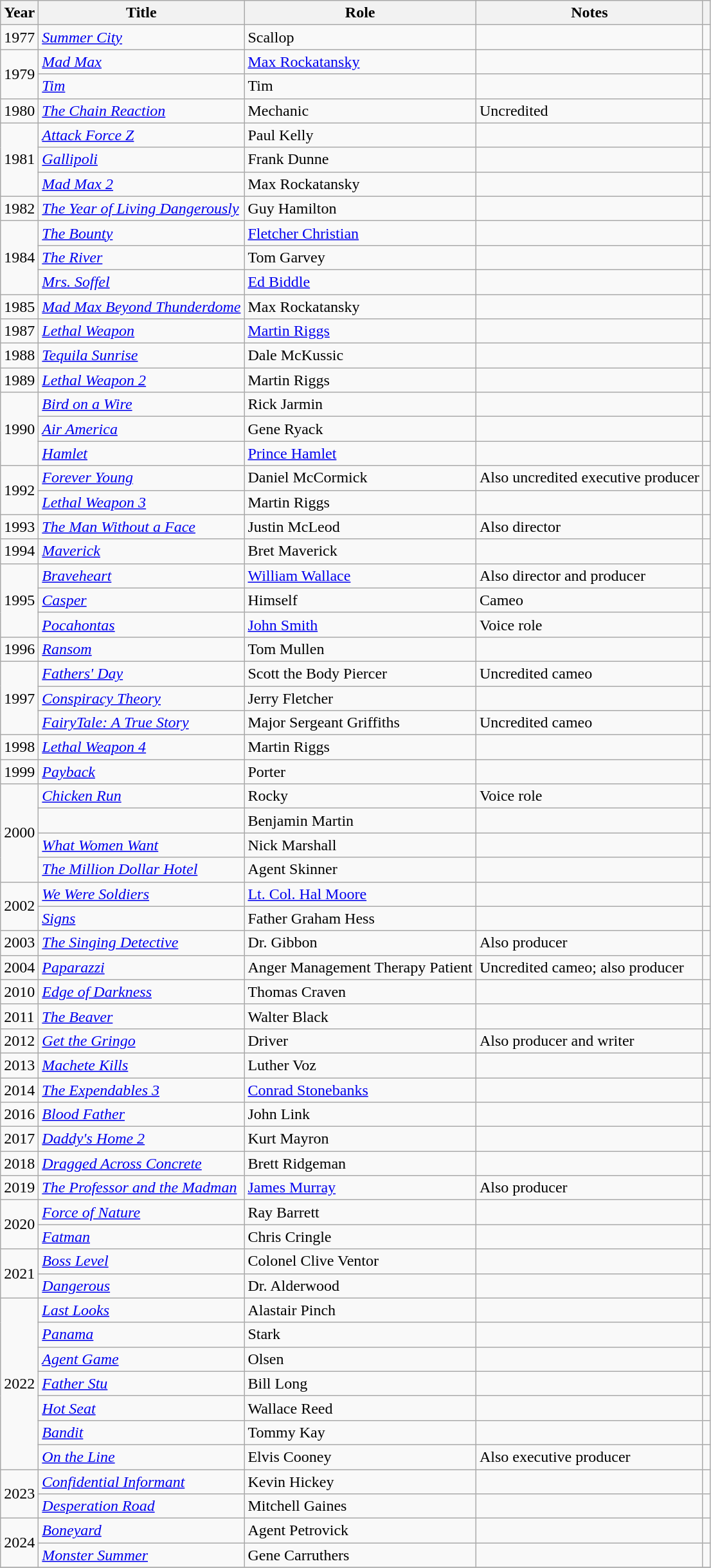<table class="wikitable sortable">
<tr>
<th scope="col">Year</th>
<th scope="col">Title</th>
<th scope="col">Role</th>
<th scope="col">Notes</th>
<th scope="col"></th>
</tr>
<tr>
<td>1977</td>
<td><em><a href='#'>Summer City</a></em></td>
<td>Scallop</td>
<td></td>
<td align="center"></td>
</tr>
<tr>
<td rowspan="2">1979</td>
<td><em><a href='#'>Mad Max</a></em></td>
<td><a href='#'>Max Rockatansky</a></td>
<td></td>
<td align="center"></td>
</tr>
<tr>
<td><em><a href='#'>Tim</a></em></td>
<td>Tim</td>
<td></td>
<td align="center"></td>
</tr>
<tr>
<td>1980</td>
<td><em><a href='#'>The Chain Reaction</a></em></td>
<td>Mechanic</td>
<td>Uncredited</td>
<td align="center"></td>
</tr>
<tr>
<td rowspan="3">1981</td>
<td><em><a href='#'>Attack Force Z</a></em></td>
<td>Paul Kelly</td>
<td></td>
<td align="center"></td>
</tr>
<tr>
<td><em><a href='#'>Gallipoli</a></em></td>
<td>Frank Dunne</td>
<td></td>
<td align="center"></td>
</tr>
<tr>
<td><em><a href='#'>Mad Max 2</a></em></td>
<td>Max Rockatansky</td>
<td></td>
<td align="center"></td>
</tr>
<tr>
<td>1982</td>
<td><em><a href='#'>The Year of Living Dangerously</a></em></td>
<td>Guy Hamilton</td>
<td></td>
<td align="center"></td>
</tr>
<tr>
<td rowspan="3">1984</td>
<td><em><a href='#'>The Bounty</a></em></td>
<td><a href='#'>Fletcher Christian</a></td>
<td></td>
<td align="center"></td>
</tr>
<tr>
<td><em><a href='#'>The River</a></em></td>
<td>Tom Garvey</td>
<td></td>
<td align="center"></td>
</tr>
<tr>
<td><em><a href='#'>Mrs. Soffel</a></em></td>
<td><a href='#'>Ed Biddle</a></td>
<td></td>
<td align="center"></td>
</tr>
<tr>
<td>1985</td>
<td><em><a href='#'>Mad Max Beyond Thunderdome</a></em></td>
<td>Max Rockatansky</td>
<td></td>
<td align="center"></td>
</tr>
<tr>
<td>1987</td>
<td><em><a href='#'>Lethal Weapon</a></em></td>
<td><a href='#'>Martin Riggs</a></td>
<td></td>
<td align="center"></td>
</tr>
<tr>
<td>1988</td>
<td><em><a href='#'>Tequila Sunrise</a></em></td>
<td>Dale McKussic</td>
<td></td>
<td align="center"></td>
</tr>
<tr>
<td>1989</td>
<td><em><a href='#'>Lethal Weapon 2</a></em></td>
<td>Martin Riggs</td>
<td></td>
<td align="center"></td>
</tr>
<tr>
<td rowspan="3">1990</td>
<td><em><a href='#'>Bird on a Wire</a></em></td>
<td>Rick Jarmin</td>
<td></td>
<td align="center"></td>
</tr>
<tr>
<td><em><a href='#'>Air America</a></em></td>
<td>Gene Ryack</td>
<td></td>
<td align="center"></td>
</tr>
<tr>
<td><em><a href='#'>Hamlet</a></em></td>
<td><a href='#'>Prince Hamlet</a></td>
<td></td>
<td align="center"></td>
</tr>
<tr>
<td rowspan="2">1992</td>
<td><em><a href='#'>Forever Young</a></em></td>
<td>Daniel McCormick</td>
<td>Also uncredited executive producer</td>
<td align="center"></td>
</tr>
<tr>
<td><em><a href='#'>Lethal Weapon 3</a></em></td>
<td>Martin Riggs</td>
<td></td>
<td align="center"></td>
</tr>
<tr>
<td>1993</td>
<td><em><a href='#'>The Man Without a Face</a></em></td>
<td>Justin McLeod</td>
<td>Also director</td>
<td align="center"></td>
</tr>
<tr>
<td>1994</td>
<td><em><a href='#'>Maverick</a></em></td>
<td>Bret Maverick</td>
<td></td>
<td align="center"></td>
</tr>
<tr>
<td rowspan="3">1995</td>
<td><em><a href='#'>Braveheart</a></em></td>
<td><a href='#'>William Wallace</a></td>
<td>Also director and producer</td>
<td align="center"></td>
</tr>
<tr>
<td><em><a href='#'>Casper</a></em></td>
<td>Himself</td>
<td>Cameo</td>
<td align="center"></td>
</tr>
<tr>
<td><em><a href='#'>Pocahontas</a></em></td>
<td><a href='#'>John Smith</a></td>
<td>Voice role</td>
<td align="center"></td>
</tr>
<tr>
<td>1996</td>
<td><em><a href='#'>Ransom</a></em></td>
<td>Tom Mullen</td>
<td></td>
<td align="center"></td>
</tr>
<tr>
<td rowspan="3">1997</td>
<td><em><a href='#'>Fathers' Day</a></em></td>
<td>Scott the Body Piercer</td>
<td>Uncredited cameo</td>
<td align="center"></td>
</tr>
<tr>
<td><em><a href='#'>Conspiracy Theory</a></em></td>
<td>Jerry Fletcher</td>
<td></td>
<td align="center"></td>
</tr>
<tr>
<td><em><a href='#'>FairyTale: A True Story</a></em></td>
<td>Major Sergeant Griffiths</td>
<td>Uncredited cameo</td>
<td align="center"></td>
</tr>
<tr>
<td>1998</td>
<td><em><a href='#'>Lethal Weapon 4</a></em></td>
<td>Martin Riggs</td>
<td></td>
<td align="center"></td>
</tr>
<tr>
<td>1999</td>
<td><em><a href='#'>Payback</a></em></td>
<td>Porter</td>
<td></td>
<td align="center"></td>
</tr>
<tr>
<td rowspan="4">2000</td>
<td><em><a href='#'>Chicken Run</a></em></td>
<td>Rocky</td>
<td>Voice role</td>
<td align="center"></td>
</tr>
<tr>
<td><em></em></td>
<td>Benjamin Martin</td>
<td></td>
<td align="center"></td>
</tr>
<tr>
<td><em><a href='#'>What Women Want</a></em></td>
<td>Nick Marshall</td>
<td></td>
<td align="center"></td>
</tr>
<tr>
<td><em><a href='#'>The Million Dollar Hotel</a></em></td>
<td>Agent Skinner</td>
<td></td>
<td align="center"></td>
</tr>
<tr>
<td rowspan="2">2002</td>
<td><em><a href='#'>We Were Soldiers</a></em></td>
<td><a href='#'>Lt. Col. Hal Moore</a></td>
<td></td>
<td align="center"></td>
</tr>
<tr>
<td><em><a href='#'>Signs</a></em></td>
<td>Father Graham Hess</td>
<td></td>
<td align="center"></td>
</tr>
<tr>
<td>2003</td>
<td><em><a href='#'>The Singing Detective</a></em></td>
<td>Dr. Gibbon</td>
<td>Also producer</td>
<td align="center"></td>
</tr>
<tr>
<td>2004</td>
<td><em><a href='#'>Paparazzi</a></em></td>
<td>Anger Management Therapy Patient</td>
<td>Uncredited cameo; also producer</td>
<td align="center"></td>
</tr>
<tr>
<td>2010</td>
<td><em><a href='#'>Edge of Darkness</a></em></td>
<td>Thomas Craven</td>
<td></td>
<td align="center"></td>
</tr>
<tr>
<td>2011</td>
<td><em><a href='#'>The Beaver</a></em></td>
<td>Walter Black</td>
<td></td>
<td align="center"></td>
</tr>
<tr>
<td>2012</td>
<td><em><a href='#'>Get the Gringo</a></em></td>
<td>Driver</td>
<td>Also producer and writer</td>
<td align="center"></td>
</tr>
<tr>
<td>2013</td>
<td><em><a href='#'>Machete Kills</a></em></td>
<td>Luther Voz</td>
<td></td>
<td align="center"></td>
</tr>
<tr>
<td>2014</td>
<td><em><a href='#'>The Expendables 3</a></em></td>
<td><a href='#'>Conrad Stonebanks</a></td>
<td></td>
<td align="center"></td>
</tr>
<tr>
<td>2016</td>
<td><em><a href='#'>Blood Father</a></em></td>
<td>John Link</td>
<td></td>
<td align="center"></td>
</tr>
<tr>
<td>2017</td>
<td><em><a href='#'>Daddy's Home 2</a></em></td>
<td>Kurt Mayron</td>
<td></td>
<td align="center"></td>
</tr>
<tr>
<td>2018</td>
<td><em><a href='#'>Dragged Across Concrete</a></em></td>
<td>Brett Ridgeman</td>
<td></td>
<td align="center"></td>
</tr>
<tr>
<td>2019</td>
<td><em><a href='#'>The Professor and the Madman</a></em></td>
<td><a href='#'>James Murray</a></td>
<td>Also producer</td>
<td align="center"></td>
</tr>
<tr>
<td rowspan="2">2020</td>
<td><em><a href='#'>Force of Nature</a></em></td>
<td>Ray Barrett</td>
<td></td>
<td align="center"></td>
</tr>
<tr>
<td><em><a href='#'>Fatman</a></em></td>
<td>Chris Cringle</td>
<td></td>
<td></td>
</tr>
<tr>
<td rowspan="2">2021</td>
<td><em><a href='#'>Boss Level</a></em></td>
<td>Colonel Clive Ventor</td>
<td></td>
<td align="center"></td>
</tr>
<tr>
<td><em><a href='#'>Dangerous</a></em></td>
<td>Dr. Alderwood</td>
<td></td>
<td align="center"></td>
</tr>
<tr>
<td rowspan="7">2022</td>
<td><em><a href='#'>Last Looks</a></em></td>
<td>Alastair Pinch</td>
<td></td>
<td align="center"></td>
</tr>
<tr>
<td><em><a href='#'>Panama</a></em></td>
<td>Stark</td>
<td></td>
<td align="center"></td>
</tr>
<tr>
<td><em><a href='#'>Agent Game</a></em></td>
<td>Olsen</td>
<td></td>
<td align="center"></td>
</tr>
<tr>
<td><em><a href='#'>Father Stu</a></em></td>
<td>Bill Long</td>
<td></td>
<td align="center"></td>
</tr>
<tr>
<td><em><a href='#'>Hot Seat</a></em></td>
<td>Wallace Reed</td>
<td></td>
<td align="center"></td>
</tr>
<tr>
<td><em><a href='#'>Bandit</a></em></td>
<td>Tommy Kay</td>
<td></td>
<td align="center"></td>
</tr>
<tr>
<td><em><a href='#'>On the Line</a></em></td>
<td>Elvis Cooney</td>
<td>Also executive producer</td>
<td></td>
</tr>
<tr>
<td rowspan="2">2023</td>
<td><em><a href='#'>Confidential Informant</a></em></td>
<td>Kevin Hickey</td>
<td></td>
<td></td>
</tr>
<tr>
<td><em><a href='#'>Desperation Road</a></em></td>
<td>Mitchell Gaines</td>
<td></td>
<td align="center"></td>
</tr>
<tr>
<td rowspan="2">2024</td>
<td><em><a href='#'>Boneyard</a></em></td>
<td>Agent Petrovick</td>
<td></td>
<td></td>
</tr>
<tr>
<td><em><a href='#'>Monster Summer</a></em></td>
<td>Gene Carruthers</td>
<td></td>
<td></td>
</tr>
<tr>
</tr>
</table>
